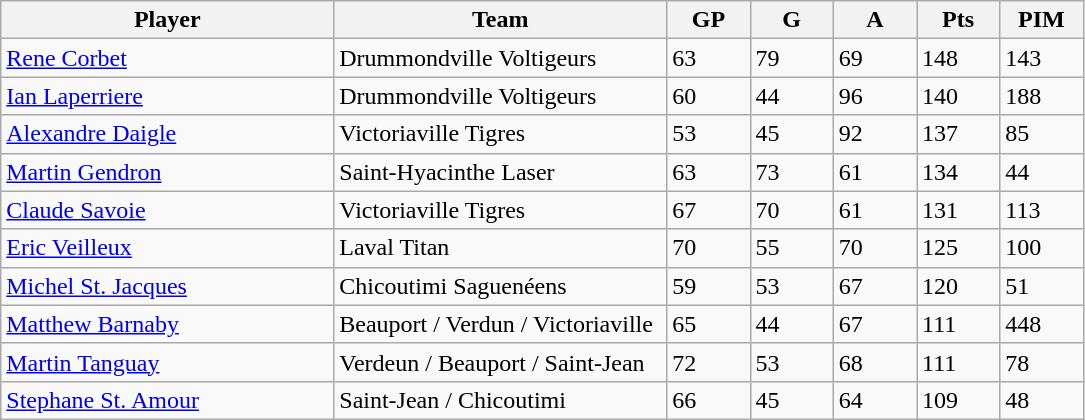<table class="wikitable">
<tr>
<th bgcolor="#DDDDFF" width="30%">Player</th>
<th bgcolor="#DDDDFF" width="30%">Team</th>
<th bgcolor="#DDDDFF" width="7.5%">GP</th>
<th bgcolor="#DDDDFF" width="7.5%">G</th>
<th bgcolor="#DDDDFF" width="7.5%">A</th>
<th bgcolor="#DDDDFF" width="7.5%">Pts</th>
<th bgcolor="#DDDDFF" width="7.5%">PIM</th>
</tr>
<tr>
<td><a href='#'>Rene Corbet</a></td>
<td>Drummondville Voltigeurs</td>
<td>63</td>
<td>79</td>
<td>69</td>
<td>148</td>
<td>143</td>
</tr>
<tr>
<td><a href='#'>Ian Laperriere</a></td>
<td>Drummondville Voltigeurs</td>
<td>60</td>
<td>44</td>
<td>96</td>
<td>140</td>
<td>188</td>
</tr>
<tr>
<td><a href='#'>Alexandre Daigle</a></td>
<td>Victoriaville Tigres</td>
<td>53</td>
<td>45</td>
<td>92</td>
<td>137</td>
<td>85</td>
</tr>
<tr>
<td><a href='#'>Martin Gendron</a></td>
<td>Saint-Hyacinthe Laser</td>
<td>63</td>
<td>73</td>
<td>61</td>
<td>134</td>
<td>44</td>
</tr>
<tr>
<td><a href='#'>Claude Savoie</a></td>
<td>Victoriaville Tigres</td>
<td>67</td>
<td>70</td>
<td>61</td>
<td>131</td>
<td>113</td>
</tr>
<tr>
<td><a href='#'>Eric Veilleux</a></td>
<td>Laval Titan</td>
<td>70</td>
<td>55</td>
<td>70</td>
<td>125</td>
<td>100</td>
</tr>
<tr>
<td><a href='#'>Michel St. Jacques</a></td>
<td>Chicoutimi Saguenéens</td>
<td>59</td>
<td>53</td>
<td>67</td>
<td>120</td>
<td>51</td>
</tr>
<tr>
<td><a href='#'>Matthew Barnaby</a></td>
<td>Beauport / Verdun / Victoriaville</td>
<td>65</td>
<td>44</td>
<td>67</td>
<td>111</td>
<td>448</td>
</tr>
<tr>
<td><a href='#'>Martin Tanguay</a></td>
<td>Verdeun / Beauport / Saint-Jean</td>
<td>72</td>
<td>53</td>
<td>68</td>
<td>111</td>
<td>78</td>
</tr>
<tr>
<td><a href='#'>Stephane St. Amour</a></td>
<td>Saint-Jean / Chicoutimi</td>
<td>66</td>
<td>45</td>
<td>64</td>
<td>109</td>
<td>48</td>
</tr>
</table>
